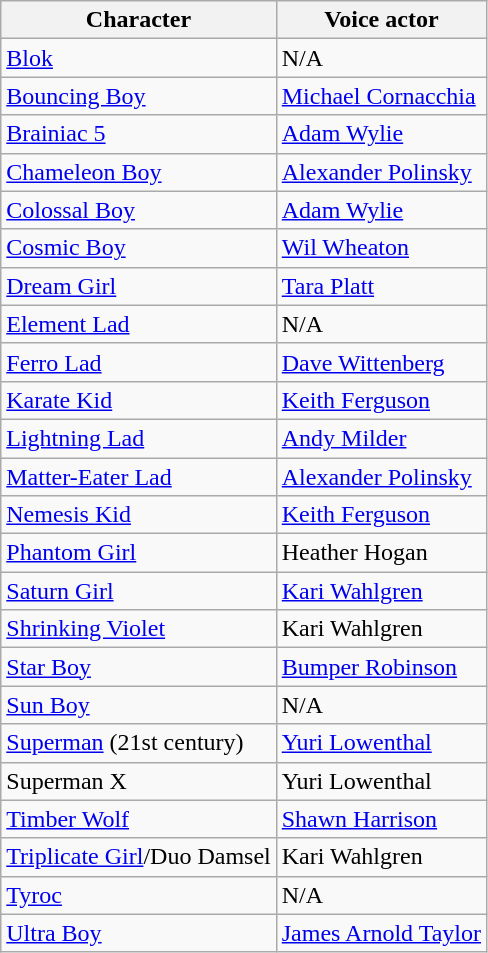<table class="wikitable">
<tr>
<th>Character</th>
<th>Voice actor</th>
</tr>
<tr>
<td><a href='#'>Blok</a></td>
<td>N/A</td>
</tr>
<tr>
<td><a href='#'>Bouncing Boy</a></td>
<td><a href='#'>Michael Cornacchia</a></td>
</tr>
<tr>
<td><a href='#'>Brainiac 5</a></td>
<td><a href='#'>Adam Wylie</a></td>
</tr>
<tr>
<td><a href='#'>Chameleon Boy</a></td>
<td><a href='#'>Alexander Polinsky</a></td>
</tr>
<tr>
<td><a href='#'>Colossal Boy</a></td>
<td><a href='#'>Adam Wylie</a></td>
</tr>
<tr>
<td><a href='#'>Cosmic Boy</a></td>
<td><a href='#'>Wil Wheaton</a></td>
</tr>
<tr>
<td><a href='#'>Dream Girl</a></td>
<td><a href='#'>Tara Platt</a></td>
</tr>
<tr>
<td><a href='#'>Element Lad</a></td>
<td>N/A</td>
</tr>
<tr>
<td><a href='#'>Ferro Lad</a></td>
<td><a href='#'>Dave Wittenberg</a></td>
</tr>
<tr>
<td><a href='#'>Karate Kid</a></td>
<td><a href='#'>Keith Ferguson</a></td>
</tr>
<tr>
<td><a href='#'>Lightning Lad</a></td>
<td><a href='#'>Andy Milder</a></td>
</tr>
<tr>
<td><a href='#'>Matter-Eater Lad</a></td>
<td><a href='#'>Alexander Polinsky</a></td>
</tr>
<tr>
<td><a href='#'>Nemesis Kid</a></td>
<td><a href='#'>Keith Ferguson</a></td>
</tr>
<tr>
<td><a href='#'>Phantom Girl</a></td>
<td>Heather Hogan</td>
</tr>
<tr>
<td><a href='#'>Saturn Girl</a></td>
<td><a href='#'>Kari Wahlgren</a></td>
</tr>
<tr>
<td><a href='#'>Shrinking Violet</a></td>
<td>Kari Wahlgren</td>
</tr>
<tr>
<td><a href='#'>Star Boy</a></td>
<td><a href='#'>Bumper Robinson</a></td>
</tr>
<tr>
<td><a href='#'>Sun Boy</a></td>
<td>N/A</td>
</tr>
<tr>
<td><a href='#'>Superman</a> (21st century)</td>
<td><a href='#'>Yuri Lowenthal</a></td>
</tr>
<tr>
<td>Superman X</td>
<td>Yuri Lowenthal</td>
</tr>
<tr>
<td><a href='#'>Timber Wolf</a></td>
<td><a href='#'>Shawn Harrison</a></td>
</tr>
<tr>
<td><a href='#'>Triplicate Girl</a>/Duo Damsel</td>
<td>Kari Wahlgren</td>
</tr>
<tr>
<td><a href='#'>Tyroc</a></td>
<td>N/A</td>
</tr>
<tr>
<td><a href='#'>Ultra Boy</a></td>
<td><a href='#'>James Arnold Taylor</a></td>
</tr>
</table>
